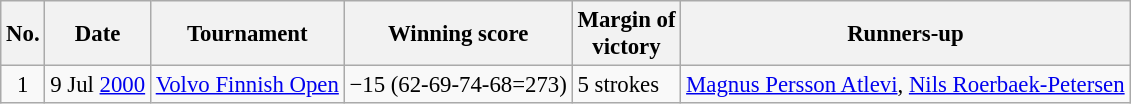<table class="wikitable" style="font-size:95%;">
<tr>
<th>No.</th>
<th>Date</th>
<th>Tournament</th>
<th>Winning score</th>
<th>Margin of<br>victory</th>
<th>Runners-up</th>
</tr>
<tr>
<td align=center>1</td>
<td align=right>9 Jul <a href='#'>2000</a></td>
<td><a href='#'>Volvo Finnish Open</a></td>
<td>−15 (62-69-74-68=273)</td>
<td>5 strokes</td>
<td> <a href='#'>Magnus Persson Atlevi</a>,  <a href='#'>Nils Roerbaek-Petersen</a></td>
</tr>
</table>
